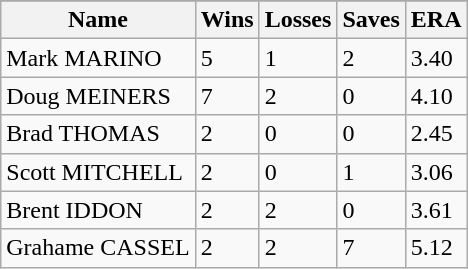<table class="wikitable">
<tr>
</tr>
<tr>
<th>Name</th>
<th>Wins</th>
<th>Losses</th>
<th>Saves</th>
<th>ERA</th>
</tr>
<tr>
<td>Mark MARINO</td>
<td>5</td>
<td>1</td>
<td>2</td>
<td>3.40</td>
</tr>
<tr>
<td>Doug MEINERS</td>
<td>7</td>
<td>2</td>
<td>0</td>
<td>4.10</td>
</tr>
<tr>
<td>Brad THOMAS</td>
<td>2</td>
<td>0</td>
<td>0</td>
<td>2.45</td>
</tr>
<tr>
<td>Scott MITCHELL</td>
<td>2</td>
<td>0</td>
<td>1</td>
<td>3.06</td>
</tr>
<tr>
<td>Brent IDDON</td>
<td>2</td>
<td>2</td>
<td>0</td>
<td>3.61</td>
</tr>
<tr>
<td>Grahame CASSEL</td>
<td>2</td>
<td>2</td>
<td>7</td>
<td>5.12</td>
</tr>
</table>
